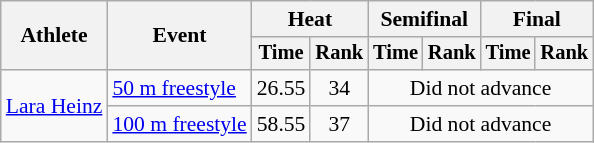<table class=wikitable style="font-size:90%">
<tr>
<th rowspan="2">Athlete</th>
<th rowspan="2">Event</th>
<th colspan="2">Heat</th>
<th colspan="2">Semifinal</th>
<th colspan="2">Final</th>
</tr>
<tr style="font-size:95%">
<th>Time</th>
<th>Rank</th>
<th>Time</th>
<th>Rank</th>
<th>Time</th>
<th>Rank</th>
</tr>
<tr align=center>
<td align=left rowspan=2><a href='#'>Lara Heinz</a></td>
<td align=left><a href='#'>50 m freestyle</a></td>
<td>26.55</td>
<td>34</td>
<td colspan=4>Did not advance</td>
</tr>
<tr align=center>
<td align=left><a href='#'>100 m freestyle</a></td>
<td>58.55</td>
<td>37</td>
<td colspan=4>Did not advance</td>
</tr>
</table>
